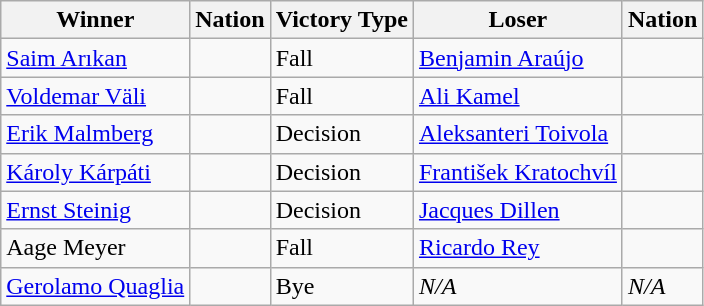<table class="wikitable sortable" style="text-align:left;">
<tr>
<th>Winner</th>
<th>Nation</th>
<th>Victory Type</th>
<th>Loser</th>
<th>Nation</th>
</tr>
<tr>
<td><a href='#'>Saim Arıkan</a></td>
<td></td>
<td>Fall</td>
<td><a href='#'>Benjamin Araújo</a></td>
<td></td>
</tr>
<tr>
<td><a href='#'>Voldemar Väli</a></td>
<td></td>
<td>Fall</td>
<td><a href='#'>Ali Kamel</a></td>
<td></td>
</tr>
<tr>
<td><a href='#'>Erik Malmberg</a></td>
<td></td>
<td>Decision</td>
<td><a href='#'>Aleksanteri Toivola</a></td>
<td></td>
</tr>
<tr>
<td><a href='#'>Károly Kárpáti</a></td>
<td></td>
<td>Decision</td>
<td><a href='#'>František Kratochvíl</a></td>
<td></td>
</tr>
<tr>
<td><a href='#'>Ernst Steinig</a></td>
<td></td>
<td>Decision</td>
<td><a href='#'>Jacques Dillen</a></td>
<td></td>
</tr>
<tr>
<td>Aage Meyer</td>
<td></td>
<td>Fall</td>
<td><a href='#'>Ricardo Rey</a></td>
<td></td>
</tr>
<tr>
<td><a href='#'>Gerolamo Quaglia</a></td>
<td></td>
<td>Bye</td>
<td><em>N/A</em></td>
<td><em>N/A</em></td>
</tr>
</table>
